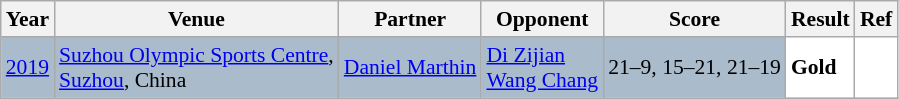<table class="sortable wikitable" style="font-size: 90%">
<tr>
<th>Year</th>
<th>Venue</th>
<th>Partner</th>
<th>Opponent</th>
<th>Score</th>
<th>Result</th>
<th>Ref</th>
</tr>
<tr style="background:#AABBCC">
<td align="center"><a href='#'>2019</a></td>
<td align="left"><a href='#'>Suzhou Olympic Sports Centre</a>,<br><a href='#'>Suzhou</a>, China</td>
<td align="left"> <a href='#'>Daniel Marthin</a></td>
<td align="left"> <a href='#'>Di Zijian</a><br> <a href='#'>Wang Chang</a></td>
<td align="left">21–9, 15–21, 21–19</td>
<td style="text-align:left; background:white"> <strong>Gold</strong></td>
<td style="text-align:center; background:white"></td>
</tr>
</table>
